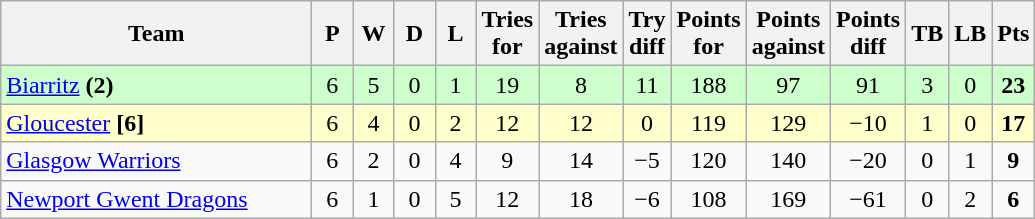<table class="wikitable" style="text-align: center;">
<tr>
<th width="200">Team</th>
<th width="20">P</th>
<th width="20">W</th>
<th width="20">D</th>
<th width="20">L</th>
<th width="20">Tries for</th>
<th width="20">Tries against</th>
<th width="20">Try diff</th>
<th width="20">Points for</th>
<th width="20">Points against</th>
<th width="25">Points diff</th>
<th width="20">TB</th>
<th width="20">LB</th>
<th width="20">Pts</th>
</tr>
<tr bgcolor=#ccffcc>
<td align=left> <a href='#'>Biarritz</a> <strong>(2)</strong></td>
<td>6</td>
<td>5</td>
<td>0</td>
<td>1</td>
<td>19</td>
<td>8</td>
<td>11</td>
<td>188</td>
<td>97</td>
<td>91</td>
<td>3</td>
<td>0</td>
<td><strong>23</strong></td>
</tr>
<tr bgcolor="#ffffcc">
<td align=left> <a href='#'>Gloucester</a> <strong>[6]</strong></td>
<td>6</td>
<td>4</td>
<td>0</td>
<td>2</td>
<td>12</td>
<td>12</td>
<td>0</td>
<td>119</td>
<td>129</td>
<td>−10</td>
<td>1</td>
<td>0</td>
<td><strong>17</strong></td>
</tr>
<tr>
<td align=left> <a href='#'>Glasgow Warriors</a></td>
<td>6</td>
<td>2</td>
<td>0</td>
<td>4</td>
<td>9</td>
<td>14</td>
<td>−5</td>
<td>120</td>
<td>140</td>
<td>−20</td>
<td>0</td>
<td>1</td>
<td><strong>9</strong></td>
</tr>
<tr>
<td align=left> <a href='#'>Newport Gwent Dragons</a></td>
<td>6</td>
<td>1</td>
<td>0</td>
<td>5</td>
<td>12</td>
<td>18</td>
<td>−6</td>
<td>108</td>
<td>169</td>
<td>−61</td>
<td>0</td>
<td>2</td>
<td><strong>6</strong></td>
</tr>
</table>
